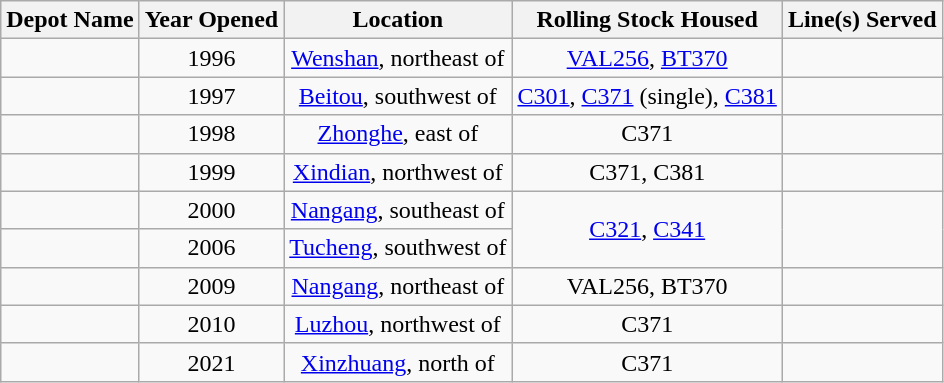<table class="wikitable" style="text-align:center">
<tr>
<th>Depot Name</th>
<th>Year Opened</th>
<th>Location</th>
<th>Rolling Stock Housed</th>
<th>Line(s) Served</th>
</tr>
<tr>
<td></td>
<td>1996</td>
<td><a href='#'>Wenshan</a>, northeast of </td>
<td><a href='#'>VAL256</a>, <a href='#'>BT370</a></td>
<td></td>
</tr>
<tr>
<td></td>
<td>1997</td>
<td><a href='#'>Beitou</a>, southwest of </td>
<td><a href='#'>C301</a>, <a href='#'>C371</a> (single), <a href='#'>C381</a></td>
<td> </td>
</tr>
<tr>
<td></td>
<td>1998</td>
<td><a href='#'>Zhonghe</a>, east of </td>
<td>C371</td>
<td></td>
</tr>
<tr>
<td></td>
<td>1999</td>
<td><a href='#'>Xindian</a>, northwest of </td>
<td>C371, C381</td>
<td> </td>
</tr>
<tr>
<td></td>
<td>2000</td>
<td><a href='#'>Nangang</a>, southeast of </td>
<td rowspan="2"><a href='#'>C321</a>, <a href='#'>C341</a></td>
<td rowspan="2"></td>
</tr>
<tr>
<td></td>
<td>2006</td>
<td><a href='#'>Tucheng</a>, southwest of </td>
</tr>
<tr>
<td></td>
<td>2009</td>
<td><a href='#'>Nangang</a>, northeast of </td>
<td>VAL256, BT370</td>
<td></td>
</tr>
<tr>
<td></td>
<td>2010</td>
<td><a href='#'>Luzhou</a>, northwest of </td>
<td>C371</td>
<td></td>
</tr>
<tr>
<td></td>
<td>2021</td>
<td><a href='#'>Xinzhuang</a>, north of </td>
<td>C371</td>
<td></td>
</tr>
</table>
